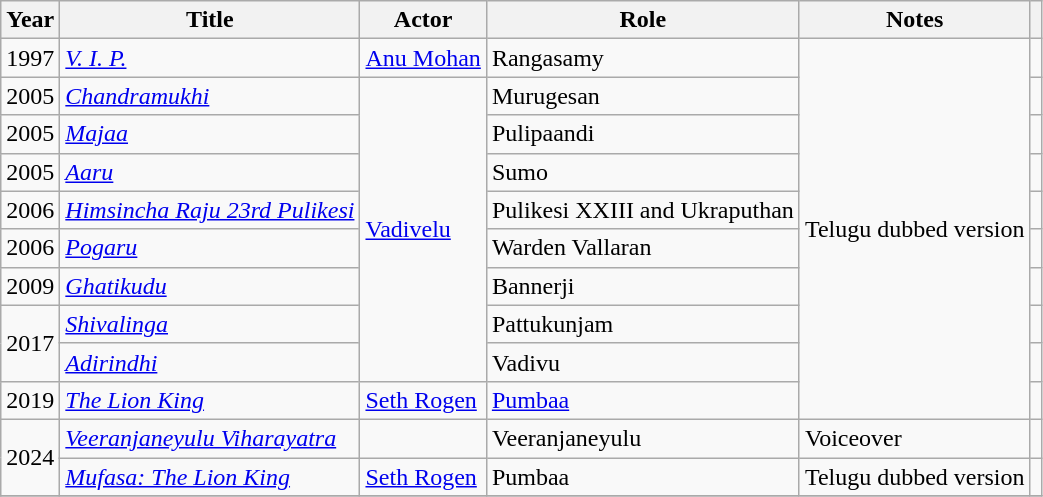<table class="wikitable sortable">
<tr>
<th scope="col">Year</th>
<th scope="col">Title</th>
<th scope="col">Actor</th>
<th scope="col">Role</th>
<th class="unsortable" scope="col">Notes</th>
<th class="unsortable" scope="col"></th>
</tr>
<tr>
<td>1997</td>
<td><em><a href='#'>V. I. P.</a></em></td>
<td><a href='#'>Anu Mohan</a></td>
<td>Rangasamy</td>
<td rowspan="10">Telugu dubbed version</td>
<td></td>
</tr>
<tr>
<td>2005</td>
<td><em><a href='#'>Chandramukhi</a></em></td>
<td rowspan="8"><a href='#'>Vadivelu</a></td>
<td>Murugesan</td>
<td></td>
</tr>
<tr>
<td>2005</td>
<td><em><a href='#'>Majaa</a></em></td>
<td>Pulipaandi</td>
<td></td>
</tr>
<tr>
<td>2005</td>
<td><a href='#'><em>Aaru</em></a></td>
<td>Sumo</td>
<td></td>
</tr>
<tr>
<td>2006</td>
<td><em><a href='#'>Himsincha Raju 23rd Pulikesi</a></em></td>
<td>Pulikesi XXIII and Ukraputhan</td>
<td></td>
</tr>
<tr>
<td>2006</td>
<td><em><a href='#'>Pogaru</a></em></td>
<td>Warden Vallaran</td>
<td></td>
</tr>
<tr>
<td>2009</td>
<td><em><a href='#'>Ghatikudu</a></em></td>
<td>Bannerji</td>
<td></td>
</tr>
<tr>
<td rowspan="2">2017</td>
<td><em><a href='#'>Shivalinga</a></em></td>
<td>Pattukunjam</td>
<td></td>
</tr>
<tr>
<td><em><a href='#'>Adirindhi</a></em></td>
<td>Vadivu</td>
<td></td>
</tr>
<tr>
<td>2019</td>
<td><a href='#'><em>The Lion King</em></a></td>
<td><a href='#'>Seth Rogen</a></td>
<td><a href='#'>Pumbaa</a></td>
<td></td>
</tr>
<tr>
<td rowspan="2">2024</td>
<td><em><a href='#'>Veeranjaneyulu Viharayatra</a></em></td>
<td></td>
<td>Veeranjaneyulu</td>
<td>Voiceover</td>
<td></td>
</tr>
<tr>
<td><em><a href='#'>Mufasa: The Lion King</a></em></td>
<td><a href='#'>Seth Rogen</a></td>
<td>Pumbaa</td>
<td>Telugu dubbed version</td>
<td></td>
</tr>
<tr>
</tr>
</table>
